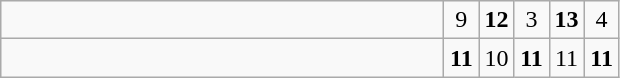<table class="wikitable">
<tr>
<td style="width:18em"></td>
<td align=center style="width:1em">9</td>
<td align=center style="width:1em"><strong>12</strong></td>
<td align=center style="width:1em">3</td>
<td align=center style="width:1em"><strong>13</strong></td>
<td align=center style="width:1em">4</td>
</tr>
<tr>
<td style="width:18em"><strong></strong></td>
<td align=center style="width:1em"><strong>11</strong></td>
<td align=center style="width:1em">10</td>
<td align=center style="width:1em"><strong>11</strong></td>
<td align=center style="width:1em">11</td>
<td align=center style="width:1em"><strong>11</strong></td>
</tr>
</table>
